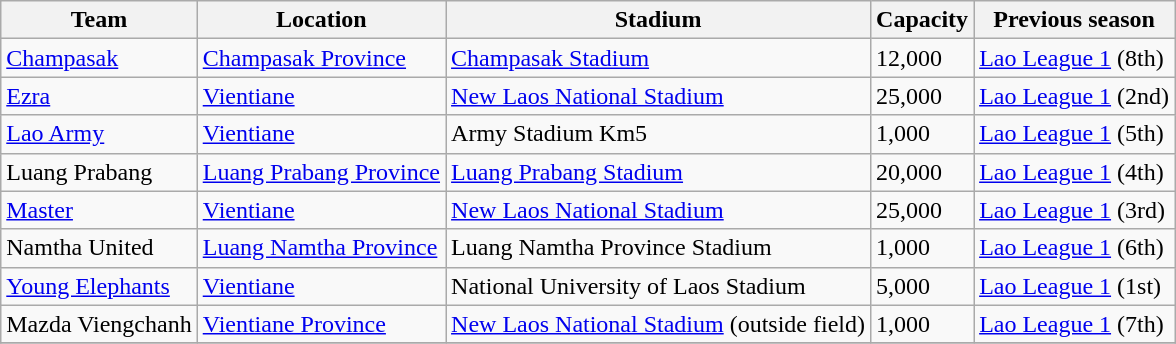<table class="wikitable sortable">
<tr>
<th>Team</th>
<th>Location</th>
<th>Stadium</th>
<th>Capacity</th>
<th>Previous season</th>
</tr>
<tr>
<td><a href='#'>Champasak</a></td>
<td><a href='#'>Champasak Province</a></td>
<td><a href='#'>Champasak Stadium</a></td>
<td>12,000</td>
<td><a href='#'>Lao League 1</a> (8th)</td>
</tr>
<tr>
<td><a href='#'>Ezra</a></td>
<td><a href='#'>Vientiane</a></td>
<td><a href='#'>New Laos National Stadium</a></td>
<td>25,000</td>
<td><a href='#'>Lao League 1</a> (2nd)</td>
</tr>
<tr>
<td><a href='#'>Lao Army</a></td>
<td><a href='#'>Vientiane</a></td>
<td>Army Stadium Km5</td>
<td>1,000</td>
<td><a href='#'>Lao League 1</a> (5th)</td>
</tr>
<tr>
<td>Luang Prabang</td>
<td><a href='#'>Luang Prabang Province</a></td>
<td><a href='#'>Luang Prabang Stadium</a></td>
<td>20,000</td>
<td><a href='#'>Lao League 1</a> (4th)</td>
</tr>
<tr>
<td><a href='#'>Master</a></td>
<td><a href='#'>Vientiane</a></td>
<td><a href='#'>New Laos National Stadium</a></td>
<td>25,000</td>
<td><a href='#'>Lao League 1</a> (3rd)</td>
</tr>
<tr>
<td>Namtha United</td>
<td><a href='#'>Luang Namtha Province</a></td>
<td>Luang Namtha Province Stadium</td>
<td>1,000</td>
<td><a href='#'>Lao League 1</a> (6th)</td>
</tr>
<tr>
<td><a href='#'>Young Elephants</a></td>
<td><a href='#'>Vientiane</a></td>
<td>National University of Laos Stadium</td>
<td>5,000</td>
<td><a href='#'>Lao League 1</a> (1st)</td>
</tr>
<tr>
<td>Mazda Viengchanh</td>
<td><a href='#'>Vientiane Province</a></td>
<td><a href='#'>New Laos National Stadium</a> (outside field)</td>
<td>1,000</td>
<td><a href='#'>Lao League 1</a> (7th)</td>
</tr>
<tr>
</tr>
</table>
